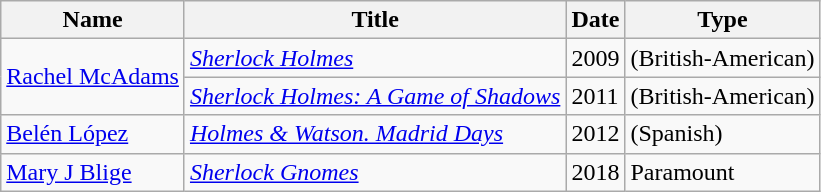<table class="wikitable sortable">
<tr>
<th>Name</th>
<th>Title</th>
<th>Date</th>
<th>Type</th>
</tr>
<tr>
<td rowspan="2"><a href='#'>Rachel McAdams</a></td>
<td><em><a href='#'>Sherlock Holmes</a></em></td>
<td>2009</td>
<td>(British-American)</td>
</tr>
<tr>
<td><em><a href='#'>Sherlock Holmes: A Game of Shadows</a></em></td>
<td>2011</td>
<td>(British-American)</td>
</tr>
<tr>
<td><a href='#'>Belén López</a></td>
<td><em><a href='#'>Holmes & Watson. Madrid Days</a></em></td>
<td>2012</td>
<td>(Spanish)</td>
</tr>
<tr>
<td><a href='#'>Mary J Blige</a></td>
<td><em><a href='#'>Sherlock Gnomes</a></em></td>
<td>2018</td>
<td>Paramount</td>
</tr>
</table>
